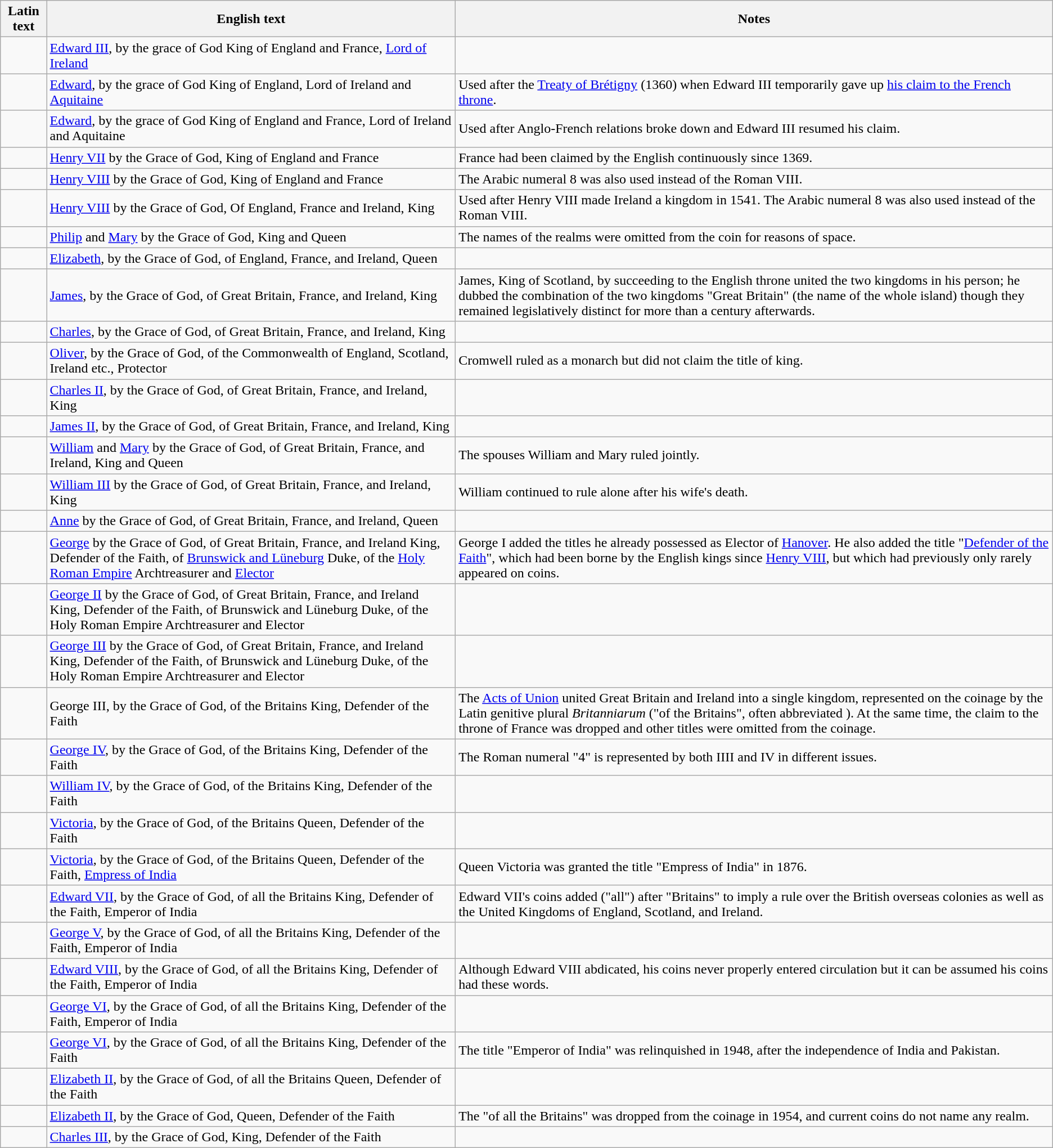<table class="wikitable">
<tr>
<th>Latin text</th>
<th>English text</th>
<th>Notes</th>
</tr>
<tr>
<td></td>
<td><a href='#'>Edward III</a>, by the grace of God King of England and France, <a href='#'>Lord of Ireland</a></td>
<td></td>
</tr>
<tr>
<td></td>
<td><a href='#'>Edward</a>, by the grace of God King of England, Lord of Ireland and <a href='#'>Aquitaine</a></td>
<td>Used after the <a href='#'>Treaty of Brétigny</a> (1360) when Edward III temporarily gave up <a href='#'>his claim to the French throne</a>.</td>
</tr>
<tr>
<td></td>
<td><a href='#'>Edward</a>, by the grace of God King of England and France, Lord of Ireland and Aquitaine</td>
<td>Used after Anglo-French relations broke down and Edward III resumed his claim.</td>
</tr>
<tr>
<td></td>
<td><a href='#'>Henry VII</a> by the Grace of God, King of England and France</td>
<td>France had been claimed by the English continuously since 1369.</td>
</tr>
<tr>
<td></td>
<td><a href='#'>Henry VIII</a> by the Grace of God, King of England and France</td>
<td>The Arabic numeral 8 was also used instead of the Roman VIII.</td>
</tr>
<tr>
<td></td>
<td><a href='#'>Henry VIII</a> by the Grace of God, Of England, France and Ireland, King</td>
<td>Used after Henry VIII made Ireland a kingdom in 1541. The Arabic numeral 8 was also used instead of the Roman VIII.</td>
</tr>
<tr>
<td></td>
<td><a href='#'>Philip</a> and <a href='#'>Mary</a> by the Grace of God, King and Queen</td>
<td>The names of the realms were omitted from the coin for reasons of space.</td>
</tr>
<tr>
<td></td>
<td><a href='#'>Elizabeth</a>, by the Grace of God, of England, France, and Ireland, Queen</td>
<td></td>
</tr>
<tr>
<td></td>
<td><a href='#'>James</a>, by the Grace of God, of Great Britain, France, and Ireland, King</td>
<td>James, King of Scotland, by succeeding to the English throne united the two kingdoms in his person; he dubbed the combination of the two kingdoms "Great Britain" (the name of the whole island) though they remained legislatively distinct for more than a century afterwards.</td>
</tr>
<tr>
<td></td>
<td><a href='#'>Charles</a>, by the Grace of God, of Great Britain, France, and Ireland, King</td>
<td></td>
</tr>
<tr>
<td></td>
<td><a href='#'>Oliver</a>, by the Grace of God, of the Commonwealth of England, Scotland, Ireland etc., Protector</td>
<td>Cromwell ruled as a monarch but did not claim the title of king.</td>
</tr>
<tr>
<td></td>
<td><a href='#'>Charles II</a>, by the Grace of God, of Great Britain, France, and Ireland, King</td>
<td></td>
</tr>
<tr>
<td></td>
<td><a href='#'>James II</a>, by the Grace of God, of Great Britain, France, and Ireland, King</td>
<td></td>
</tr>
<tr>
<td></td>
<td><a href='#'>William</a> and <a href='#'>Mary</a> by the Grace of God, of Great Britain, France, and Ireland, King and Queen</td>
<td>The spouses William and Mary ruled jointly.</td>
</tr>
<tr>
<td></td>
<td><a href='#'>William III</a> by the Grace of God, of Great Britain, France, and Ireland, King</td>
<td>William continued to rule alone after his wife's death.</td>
</tr>
<tr>
<td></td>
<td><a href='#'>Anne</a> by the Grace of God, of Great Britain, France, and Ireland, Queen</td>
<td></td>
</tr>
<tr>
<td></td>
<td><a href='#'>George</a> by the Grace of God, of Great Britain, France, and Ireland King, Defender of the Faith, of <a href='#'>Brunswick and Lüneburg</a> Duke, of the <a href='#'>Holy Roman Empire</a> Archtreasurer and <a href='#'>Elector</a></td>
<td>George I added the titles he already possessed as Elector of <a href='#'>Hanover</a>. He also added the title "<a href='#'>Defender of the Faith</a>", which had been borne by the English kings since <a href='#'>Henry VIII</a>, but which had previously only rarely appeared on coins.</td>
</tr>
<tr>
<td></td>
<td><a href='#'>George II</a> by the Grace of God, of Great Britain, France, and Ireland King, Defender of the Faith, of Brunswick and Lüneburg Duke, of the Holy Roman Empire Archtreasurer and Elector</td>
<td></td>
</tr>
<tr>
<td></td>
<td><a href='#'>George III</a> by the Grace of God, of Great Britain, France, and Ireland King, Defender of the Faith, of Brunswick and Lüneburg Duke, of the Holy Roman Empire Archtreasurer and Elector</td>
<td></td>
</tr>
<tr>
<td></td>
<td>George III, by the Grace of God, of the Britains King, Defender of the Faith</td>
<td>The <a href='#'>Acts of Union</a> united Great Britain and Ireland into a single kingdom, represented on the coinage by the Latin genitive plural <em>Britanniarum</em> ("of the Britains", often abbreviated ). At the same time, the claim to the throne of France was dropped and other titles were omitted from the coinage.</td>
</tr>
<tr>
<td></td>
<td><a href='#'>George IV</a>, by the Grace of God, of the Britains King, Defender of the Faith</td>
<td>The Roman numeral "4" is represented by both IIII and IV in different issues.</td>
</tr>
<tr>
<td></td>
<td><a href='#'>William IV</a>, by the Grace of God, of the Britains King, Defender of the Faith</td>
<td></td>
</tr>
<tr>
<td></td>
<td><a href='#'>Victoria</a>, by the Grace of God, of the Britains Queen, Defender of the Faith</td>
<td></td>
</tr>
<tr>
<td></td>
<td><a href='#'>Victoria</a>, by the Grace of God, of the Britains Queen, Defender of the Faith, <a href='#'>Empress of India</a></td>
<td>Queen Victoria was granted the title "Empress of India" in 1876.</td>
</tr>
<tr>
<td></td>
<td><a href='#'>Edward VII</a>, by the Grace of God, of all the Britains King, Defender of the Faith, Emperor of India</td>
<td>Edward VII's coins added  ("all") after "Britains" to imply a rule over the British overseas colonies as well as the United Kingdoms of England, Scotland, and Ireland.</td>
</tr>
<tr>
<td></td>
<td><a href='#'>George V</a>, by the Grace of God, of all the Britains King, Defender of the Faith, Emperor of India</td>
<td></td>
</tr>
<tr>
<td></td>
<td><a href='#'>Edward VIII</a>, by the Grace of God, of all the Britains King, Defender of the Faith, Emperor of India</td>
<td>Although Edward VIII abdicated, his coins never properly entered circulation but it can be assumed his coins had these words.</td>
</tr>
<tr>
<td></td>
<td><a href='#'>George VI</a>, by the Grace of God, of all the Britains King, Defender of the Faith, Emperor of India</td>
<td></td>
</tr>
<tr>
<td></td>
<td><a href='#'>George VI</a>, by the Grace of God, of all the Britains King, Defender of the Faith</td>
<td>The title "Emperor of India" was relinquished in 1948, after the independence of India and Pakistan.</td>
</tr>
<tr>
<td></td>
<td><a href='#'>Elizabeth II</a>, by the Grace of God, of all the Britains Queen, Defender of the Faith</td>
<td></td>
</tr>
<tr>
<td></td>
<td><a href='#'>Elizabeth II</a>, by the Grace of God, Queen, Defender of the Faith</td>
<td>The "of all the Britains" was dropped from the coinage in 1954, and current coins do not name any realm.</td>
</tr>
<tr>
<td></td>
<td><a href='#'>Charles III</a>, by the Grace of God, King, Defender of the Faith</td>
<td></td>
</tr>
</table>
